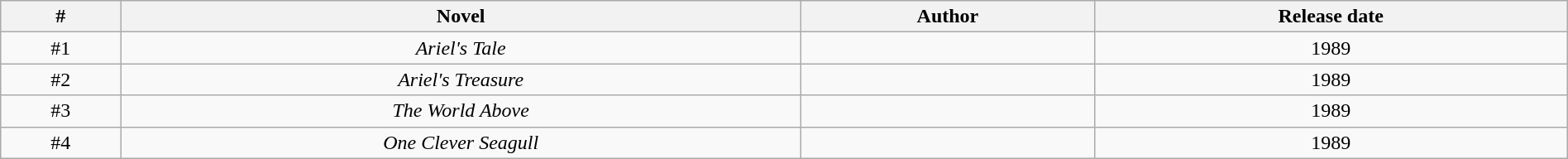<table class="wikitable sortable" width="100%" border="1" style="font-size: 100%; text-align:center">
<tr>
<th>#</th>
<th>Novel</th>
<th>Author</th>
<th>Release date</th>
</tr>
<tr>
<td>#1</td>
<td><em>Ariel's Tale</em></td>
<td></td>
<td>1989</td>
</tr>
<tr>
<td>#2</td>
<td><em>Ariel's Treasure</em></td>
<td></td>
<td>1989</td>
</tr>
<tr>
<td>#3</td>
<td><em>The World Above</em></td>
<td></td>
<td>1989</td>
</tr>
<tr>
<td>#4</td>
<td><em>One Clever Seagull</em></td>
<td></td>
<td>1989</td>
</tr>
</table>
